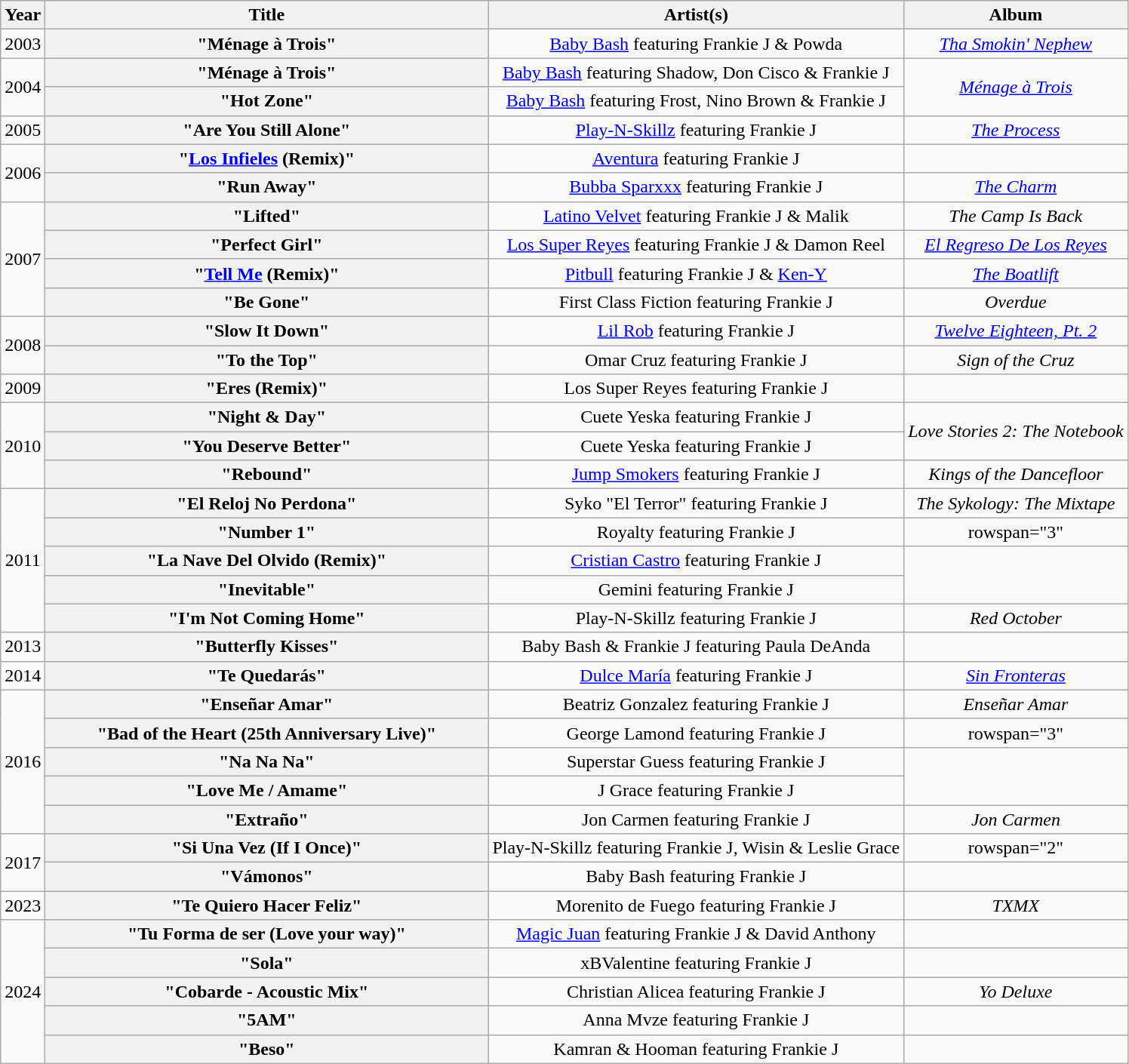<table class="wikitable plainrowheaders" style="text-align:center;">
<tr>
<th scope="col" style="width:1em;">Year</th>
<th scope="col" style="width:24em;">Title</th>
<th scope="col">Artist(s)</th>
<th scope="col">Album</th>
</tr>
<tr>
<td>2003</td>
<th scope="row">"Ménage à Trois"</th>
<td><a href='#'>Baby Bash</a> featuring Frankie J & Powda</td>
<td><em><a href='#'>Tha Smokin' Nephew</a></em></td>
</tr>
<tr>
<td rowspan="2">2004</td>
<th scope="row">"Ménage à Trois"</th>
<td><a href='#'>Baby Bash</a> featuring Shadow, Don Cisco & Frankie J</td>
<td rowspan="2"><em><a href='#'>Ménage à Trois</a></em></td>
</tr>
<tr>
<th scope="row">"Hot Zone"</th>
<td><a href='#'>Baby Bash</a> featuring Frost, Nino Brown & Frankie J</td>
</tr>
<tr>
<td>2005</td>
<th scope="row">"Are You Still Alone"</th>
<td><a href='#'>Play-N-Skillz</a> featuring Frankie J</td>
<td><em><a href='#'>The Process</a></em></td>
</tr>
<tr>
<td rowspan="2">2006</td>
<th scope="row">"<a href='#'>Los Infieles</a> (Remix)"</th>
<td><a href='#'>Aventura</a> featuring Frankie J</td>
<td></td>
</tr>
<tr>
<th scope="row">"Run Away"</th>
<td><a href='#'>Bubba Sparxxx</a> featuring Frankie J</td>
<td><em><a href='#'>The Charm</a></em></td>
</tr>
<tr>
<td rowspan="4">2007</td>
<th scope="row">"Lifted"</th>
<td><a href='#'>Latino Velvet</a> featuring Frankie J & Malik</td>
<td><em>The Camp Is Back</em></td>
</tr>
<tr>
<th scope="row">"Perfect Girl"</th>
<td><a href='#'>Los Super Reyes</a> featuring Frankie J & Damon Reel</td>
<td><em><a href='#'>El Regreso De Los Reyes</a></em></td>
</tr>
<tr>
<th scope="row">"<a href='#'>Tell Me</a> (Remix)"</th>
<td><a href='#'>Pitbull</a> featuring Frankie J & <a href='#'>Ken-Y</a></td>
<td><em><a href='#'>The Boatlift</a></em></td>
</tr>
<tr>
<th scope="row">"Be Gone"</th>
<td>First Class Fiction featuring Frankie J</td>
<td><em>Overdue</em></td>
</tr>
<tr>
<td rowspan="2">2008</td>
<th scope="row">"Slow It Down"</th>
<td><a href='#'>Lil Rob</a> featuring Frankie J</td>
<td><em><a href='#'>Twelve Eighteen, Pt. 2</a></em></td>
</tr>
<tr>
<th scope="row">"To the Top"</th>
<td>Omar Cruz featuring Frankie J</td>
<td><em>Sign of the Cruz</em></td>
</tr>
<tr>
<td>2009</td>
<th scope="row">"Eres (Remix)"</th>
<td>Los Super Reyes featuring Frankie J</td>
<td></td>
</tr>
<tr>
<td rowspan="3">2010</td>
<th scope="row">"Night & Day"</th>
<td>Cuete Yeska featuring Frankie J</td>
<td rowspan="2"><em>Love Stories 2: The Notebook</em></td>
</tr>
<tr>
<th scope="row">"You Deserve Better"</th>
<td>Cuete Yeska featuring Frankie J</td>
</tr>
<tr>
<th scope="row">"Rebound"</th>
<td><a href='#'>Jump Smokers</a> featuring Frankie J</td>
<td><em>Kings of the Dancefloor</em></td>
</tr>
<tr>
<td rowspan="5">2011</td>
<th scope="row">"El Reloj No Perdona"</th>
<td>Syko "El Terror" featuring Frankie J</td>
<td><em>The Sykology: The Mixtape</em></td>
</tr>
<tr>
<th scope="row">"Number 1"</th>
<td>Royalty featuring Frankie J</td>
<td>rowspan="3" </td>
</tr>
<tr>
<th scope="row">"La Nave Del Olvido (Remix)"</th>
<td><a href='#'>Cristian Castro</a> featuring Frankie J</td>
</tr>
<tr>
<th scope="row">"Inevitable"</th>
<td>Gemini featuring Frankie J</td>
</tr>
<tr>
<th scope="row">"I'm Not Coming Home"</th>
<td>Play-N-Skillz featuring Frankie J</td>
<td><em>Red October</em></td>
</tr>
<tr>
<td>2013</td>
<th scope="row">"Butterfly Kisses"</th>
<td>Baby Bash & Frankie J featuring Paula DeAnda</td>
<td></td>
</tr>
<tr>
<td>2014</td>
<th scope="row">"Te Quedarás"</th>
<td><a href='#'>Dulce María</a> featuring Frankie J</td>
<td><em><a href='#'>Sin Fronteras</a></em></td>
</tr>
<tr>
<td rowspan="5">2016</td>
<th scope="row">"Enseñar Amar"</th>
<td>Beatriz Gonzalez featuring Frankie J</td>
<td><em>Enseñar Amar</em></td>
</tr>
<tr>
<th scope="row">"Bad of the Heart (25th Anniversary Live)"</th>
<td>George Lamond featuring Frankie J</td>
<td>rowspan="3" </td>
</tr>
<tr>
<th scope="row">"Na Na Na"</th>
<td>Superstar Guess featuring Frankie J</td>
</tr>
<tr>
<th scope="row">"Love Me / Amame"</th>
<td>J Grace featuring Frankie J</td>
</tr>
<tr>
<th scope="row">"Extraño"</th>
<td>Jon Carmen featuring Frankie J</td>
<td><em>Jon Carmen</em></td>
</tr>
<tr>
<td rowspan="2">2017</td>
<th scope="row">"Si Una Vez (If I Once)"</th>
<td>Play-N-Skillz featuring Frankie J, Wisin & Leslie Grace</td>
<td>rowspan="2" </td>
</tr>
<tr>
<th scope="row">"Vámonos"</th>
<td>Baby Bash featuring Frankie J</td>
</tr>
<tr>
<td>2023</td>
<th scope="row">"Te Quiero Hacer Feliz"</th>
<td>Morenito de Fuego featuring Frankie J</td>
<td><em>TXMX</em></td>
</tr>
<tr>
<td rowspan="6">2024</td>
<th scope="row">"Tu Forma de ser (Love your way)"</th>
<td><a href='#'>Magic Juan</a> featuring Frankie J & David Anthony</td>
<td></td>
</tr>
<tr>
<th scope="row">"Sola"</th>
<td>xBValentine featuring Frankie J</td>
<td></td>
</tr>
<tr>
<th scope="row">"Cobarde - Acoustic Mix"</th>
<td>Christian Alicea featuring Frankie J</td>
<td><em>Yo Deluxe</em></td>
</tr>
<tr>
<th scope="row">"5AM"</th>
<td>Anna Mvze featuring Frankie J</td>
<td></td>
</tr>
<tr>
<th scope="row">"Beso"</th>
<td>Kamran & Hooman featuring Frankie J</td>
<td></td>
</tr>
</table>
